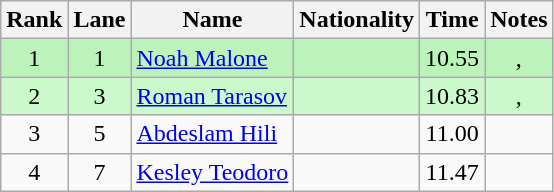<table class="wikitable sortable" style="text-align:center">
<tr>
<th>Rank</th>
<th>Lane</th>
<th>Name</th>
<th>Nationality</th>
<th>Time</th>
<th>Notes</th>
</tr>
<tr bgcolor=bbf3bb>
<td>1</td>
<td>1</td>
<td align="left"><a href='#'>Noah Malone</a></td>
<td align="left"></td>
<td>10.55</td>
<td>, </td>
</tr>
<tr bgcolor=ccf9cc>
<td>2</td>
<td>3</td>
<td align="left"><a href='#'>Roman Tarasov</a></td>
<td align="left"></td>
<td>10.83</td>
<td>, </td>
</tr>
<tr>
<td>3</td>
<td>5</td>
<td align="left"><a href='#'>Abdeslam Hili</a></td>
<td align="left"></td>
<td>11.00</td>
<td></td>
</tr>
<tr>
<td>4</td>
<td>7</td>
<td align="left"><a href='#'>Kesley Teodoro</a></td>
<td align="left"></td>
<td>11.47</td>
</tr>
</table>
